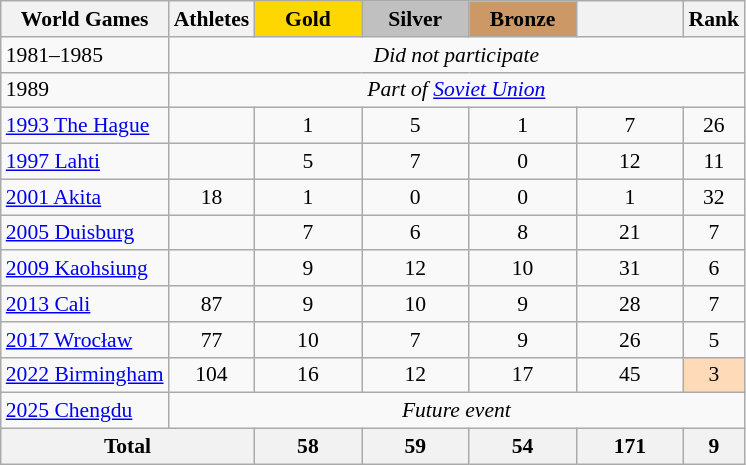<table class="wikitable" style="text-align:center; font-size:90%;">
<tr>
<th>World Games</th>
<th>Athletes</th>
<td style="background:gold; width:4.5em; font-weight:bold;">Gold<br></td>
<td style="background:silver; width:4.5em; font-weight:bold;">Silver<br></td>
<td style="background:#cc9966; width:4.5em; font-weight:bold;">Bronze<br></td>
<th style="width:4.5em; font-weight:bold;"></th>
<th>Rank</th>
</tr>
<tr>
<td align=left>1981–1985</td>
<td colspan=6><em>Did not participate</em></td>
</tr>
<tr>
<td align=left>1989</td>
<td colspan=6><em>Part of  <a href='#'>Soviet Union</a></em></td>
</tr>
<tr>
<td align=left> <a href='#'>1993 The Hague</a></td>
<td></td>
<td>1</td>
<td>5</td>
<td>1</td>
<td>7</td>
<td>26</td>
</tr>
<tr>
<td align=left> <a href='#'>1997 Lahti</a></td>
<td></td>
<td>5</td>
<td>7</td>
<td>0</td>
<td>12</td>
<td>11</td>
</tr>
<tr>
<td align=left> <a href='#'>2001 Akita</a></td>
<td>18</td>
<td>1</td>
<td>0</td>
<td>0</td>
<td>1</td>
<td>32</td>
</tr>
<tr>
<td align=left> <a href='#'>2005 Duisburg</a></td>
<td></td>
<td>7</td>
<td>6</td>
<td>8</td>
<td>21</td>
<td>7</td>
</tr>
<tr>
<td align=left> <a href='#'>2009 Kaohsiung</a></td>
<td></td>
<td>9</td>
<td>12</td>
<td>10</td>
<td>31</td>
<td>6</td>
</tr>
<tr>
<td align=left> <a href='#'>2013 Cali</a></td>
<td>87</td>
<td>9</td>
<td>10</td>
<td>9</td>
<td>28</td>
<td>7</td>
</tr>
<tr>
<td align=left> <a href='#'>2017 Wrocław</a></td>
<td>77</td>
<td>10</td>
<td>7</td>
<td>9</td>
<td>26</td>
<td>5</td>
</tr>
<tr>
<td align=left> <a href='#'>2022 Birmingham</a></td>
<td>104</td>
<td>16</td>
<td>12</td>
<td>17</td>
<td>45</td>
<td style="background:#ffdab9;">3</td>
</tr>
<tr>
<td align=left> <a href='#'>2025 Chengdu</a></td>
<td colspan=6><em>Future event</em></td>
</tr>
<tr>
<th colspan=2>Total</th>
<th>58</th>
<th>59</th>
<th>54</th>
<th>171</th>
<th>9</th>
</tr>
</table>
